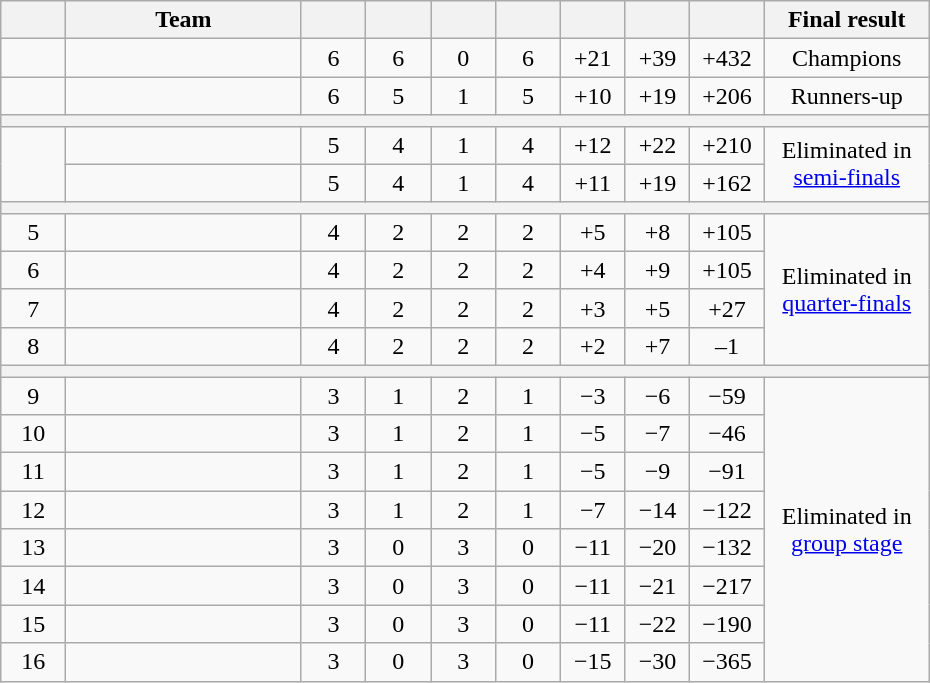<table class=wikitable style="text-align:center;" width=620>
<tr>
<th width=5.5%></th>
<th width=20%>Team</th>
<th width=5.5%></th>
<th width=5.5%></th>
<th width=5.5%></th>
<th width=5.5%></th>
<th width=5.5%></th>
<th width=5.5%></th>
<th width=5.5%></th>
<th width=14%>Final result</th>
</tr>
<tr>
<td></td>
<td align="left"></td>
<td>6</td>
<td>6</td>
<td>0</td>
<td>6</td>
<td>+21</td>
<td>+39</td>
<td>+432</td>
<td>Champions</td>
</tr>
<tr>
<td></td>
<td align="left"></td>
<td>6</td>
<td>5</td>
<td>1</td>
<td>5</td>
<td>+10</td>
<td>+19</td>
<td>+206</td>
<td>Runners-up</td>
</tr>
<tr>
<th colspan="10"></th>
</tr>
<tr>
<td rowspan="2"></td>
<td align="left"></td>
<td>5</td>
<td>4</td>
<td>1</td>
<td>4</td>
<td>+12</td>
<td>+22</td>
<td>+210</td>
<td rowspan="2">Eliminated in <a href='#'>semi-finals</a></td>
</tr>
<tr>
<td align="left"></td>
<td>5</td>
<td>4</td>
<td>1</td>
<td>4</td>
<td>+11</td>
<td>+19</td>
<td>+162</td>
</tr>
<tr>
<th colspan="10"></th>
</tr>
<tr>
<td>5</td>
<td align="left"></td>
<td>4</td>
<td>2</td>
<td>2</td>
<td>2</td>
<td>+5</td>
<td>+8</td>
<td>+105</td>
<td rowspan="4">Eliminated in <a href='#'>quarter-finals</a></td>
</tr>
<tr>
<td>6</td>
<td align="left"></td>
<td>4</td>
<td>2</td>
<td>2</td>
<td>2</td>
<td>+4</td>
<td>+9</td>
<td>+105</td>
</tr>
<tr>
<td>7</td>
<td align="left"></td>
<td>4</td>
<td>2</td>
<td>2</td>
<td>2</td>
<td>+3</td>
<td>+5</td>
<td>+27</td>
</tr>
<tr>
<td>8</td>
<td align="left"></td>
<td>4</td>
<td>2</td>
<td>2</td>
<td>2</td>
<td>+2</td>
<td>+7</td>
<td>–1</td>
</tr>
<tr>
<th colspan="10"></th>
</tr>
<tr>
<td>9</td>
<td align="left"></td>
<td>3</td>
<td>1</td>
<td>2</td>
<td>1</td>
<td>−3</td>
<td>−6</td>
<td>−59</td>
<td rowspan="8">Eliminated in <a href='#'>group stage</a></td>
</tr>
<tr>
<td>10</td>
<td align="left"></td>
<td>3</td>
<td>1</td>
<td>2</td>
<td>1</td>
<td>−5</td>
<td>−7</td>
<td>−46</td>
</tr>
<tr>
<td>11</td>
<td align="left"></td>
<td>3</td>
<td>1</td>
<td>2</td>
<td>1</td>
<td>−5</td>
<td>−9</td>
<td>−91</td>
</tr>
<tr>
<td>12</td>
<td align="left"></td>
<td>3</td>
<td>1</td>
<td>2</td>
<td>1</td>
<td>−7</td>
<td>−14</td>
<td>−122</td>
</tr>
<tr>
<td>13</td>
<td align="left"></td>
<td>3</td>
<td>0</td>
<td>3</td>
<td>0</td>
<td>−11</td>
<td>−20</td>
<td>−132</td>
</tr>
<tr>
<td>14</td>
<td align="left"></td>
<td>3</td>
<td>0</td>
<td>3</td>
<td>0</td>
<td>−11</td>
<td>−21</td>
<td>−217</td>
</tr>
<tr>
<td>15</td>
<td align="left"></td>
<td>3</td>
<td>0</td>
<td>3</td>
<td>0</td>
<td>−11</td>
<td>−22</td>
<td>−190</td>
</tr>
<tr>
<td>16</td>
<td align="left"></td>
<td>3</td>
<td>0</td>
<td>3</td>
<td>0</td>
<td>−15</td>
<td>−30</td>
<td>−365</td>
</tr>
</table>
